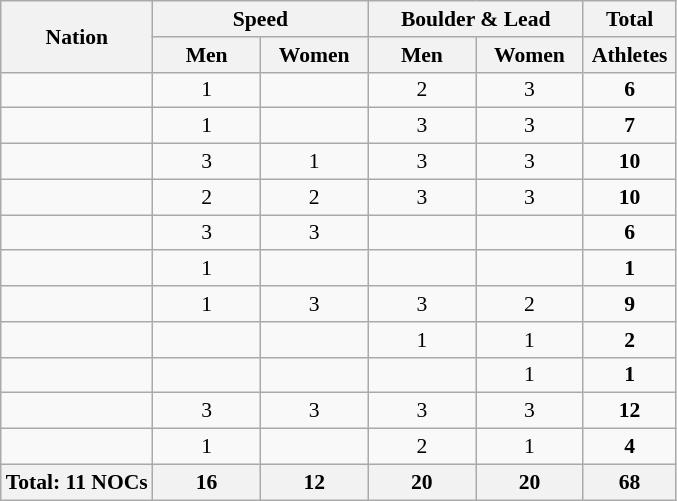<table class="wikitable sortable" style="text-align:center; font-size:90%">
<tr>
<th rowspan="2" align="left">Nation</th>
<th colspan="2">Speed</th>
<th colspan="2">Boulder & Lead</th>
<th>Total</th>
</tr>
<tr>
<th width=65>Men</th>
<th width=65>Women</th>
<th width=65>Men</th>
<th width=65>Women</th>
<th width=55>Athletes</th>
</tr>
<tr>
<td align=left></td>
<td>1</td>
<td></td>
<td>2</td>
<td>3</td>
<td><strong>6</strong></td>
</tr>
<tr>
<td align=left></td>
<td>1</td>
<td></td>
<td>3</td>
<td>3</td>
<td><strong>7</strong></td>
</tr>
<tr>
<td align=left></td>
<td>3</td>
<td>1</td>
<td>3</td>
<td>3</td>
<td><strong>10</strong></td>
</tr>
<tr>
<td align=left></td>
<td>2</td>
<td>2</td>
<td>3</td>
<td>3</td>
<td><strong>10</strong></td>
</tr>
<tr>
<td align=left></td>
<td>3</td>
<td>3</td>
<td></td>
<td></td>
<td><strong>6</strong></td>
</tr>
<tr>
<td align=left></td>
<td>1</td>
<td></td>
<td></td>
<td></td>
<td><strong>1</strong></td>
</tr>
<tr>
<td align=left></td>
<td>1</td>
<td>3</td>
<td>3</td>
<td>2</td>
<td><strong>9</strong></td>
</tr>
<tr>
<td align=left></td>
<td></td>
<td></td>
<td>1</td>
<td>1</td>
<td><strong>2</strong></td>
</tr>
<tr>
<td align=left></td>
<td></td>
<td></td>
<td></td>
<td>1</td>
<td><strong>1</strong></td>
</tr>
<tr>
<td align=left></td>
<td>3</td>
<td>3</td>
<td>3</td>
<td>3</td>
<td><strong>12</strong></td>
</tr>
<tr>
<td align=left></td>
<td>1</td>
<td></td>
<td>2</td>
<td>1</td>
<td><strong>4</strong></td>
</tr>
<tr>
<th>Total: 11 NOCs</th>
<th>16</th>
<th>12</th>
<th>20</th>
<th>20</th>
<th>68</th>
</tr>
</table>
